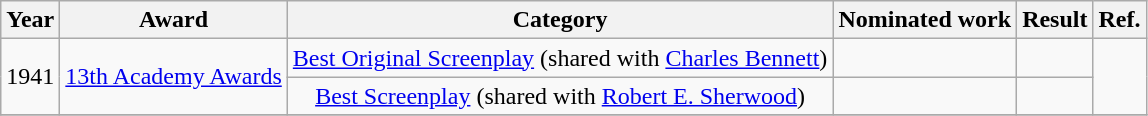<table class="wikitable sortable plainrowheaders" style="text-align:center;">
<tr>
<th>Year</th>
<th>Award</th>
<th>Category</th>
<th>Nominated work</th>
<th>Result</th>
<th>Ref.</th>
</tr>
<tr>
<td rowspan="2">1941</td>
<td rowspan="2"><a href='#'>13th Academy Awards</a></td>
<td><a href='#'>Best Original Screenplay</a> (shared with <a href='#'>Charles Bennett</a>)</td>
<td></td>
<td></td>
<td rowspan="2"></td>
</tr>
<tr>
<td><a href='#'>Best Screenplay</a> (shared with <a href='#'>Robert E. Sherwood</a>)</td>
<td></td>
<td></td>
</tr>
<tr>
</tr>
</table>
